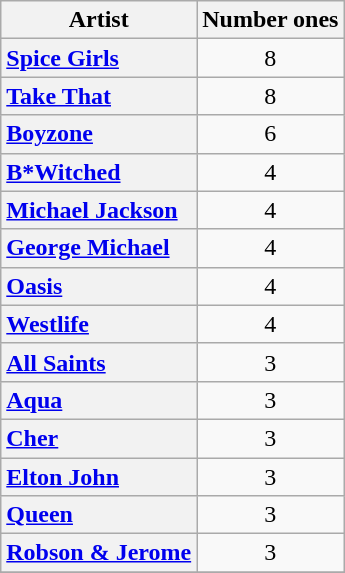<table class="wikitable plainrowheaders sortable" border="1" style="text-align: center;">
<tr>
<th scope=col>Artist</th>
<th scope=col>Number ones</th>
</tr>
<tr>
<th scope=row style="text-align:left;"><a href='#'>Spice Girls</a></th>
<td>8</td>
</tr>
<tr>
<th scope=row style="text-align:left;"><a href='#'>Take That</a></th>
<td>8</td>
</tr>
<tr>
<th scope=row style="text-align:left;"><a href='#'>Boyzone</a></th>
<td>6</td>
</tr>
<tr>
<th scope=row style="text-align:left;"><a href='#'>B*Witched</a></th>
<td>4</td>
</tr>
<tr>
<th scope=row style="text-align:left;"><a href='#'>Michael Jackson</a></th>
<td>4</td>
</tr>
<tr>
<th scope=row style="text-align:left;"><a href='#'>George Michael</a></th>
<td>4</td>
</tr>
<tr>
<th scope=row style="text-align:left;"><a href='#'>Oasis</a></th>
<td>4</td>
</tr>
<tr>
<th scope=row style="text-align:left;"><a href='#'>Westlife</a></th>
<td>4</td>
</tr>
<tr>
<th scope=row style="text-align:left;"><a href='#'>All Saints</a></th>
<td>3</td>
</tr>
<tr>
<th scope=row style="text-align:left;"><a href='#'>Aqua</a></th>
<td>3</td>
</tr>
<tr>
<th scope=row style="text-align:left;"><a href='#'>Cher</a></th>
<td>3</td>
</tr>
<tr>
<th scope=row style="text-align:left;"><a href='#'>Elton John</a></th>
<td>3</td>
</tr>
<tr>
<th scope=row style="text-align:left;"><a href='#'>Queen</a></th>
<td>3</td>
</tr>
<tr>
<th scope=row style="text-align:left;"><a href='#'>Robson & Jerome</a></th>
<td>3</td>
</tr>
<tr>
</tr>
</table>
